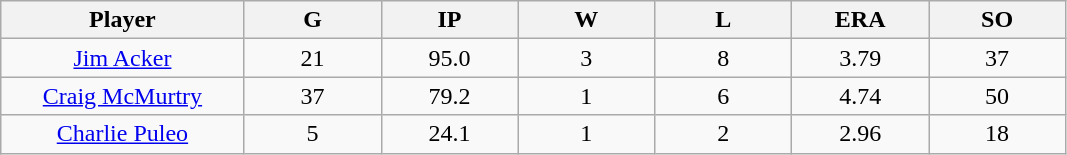<table class="wikitable sortable">
<tr>
<th bgcolor="#DDDDFF" width="16%">Player</th>
<th bgcolor="#DDDDFF" width="9%">G</th>
<th bgcolor="#DDDDFF" width="9%">IP</th>
<th bgcolor="#DDDDFF" width="9%">W</th>
<th bgcolor="#DDDDFF" width="9%">L</th>
<th bgcolor="#DDDDFF" width="9%">ERA</th>
<th bgcolor="#DDDDFF" width="9%">SO</th>
</tr>
<tr align="center">
<td><a href='#'>Jim Acker</a></td>
<td>21</td>
<td>95.0</td>
<td>3</td>
<td>8</td>
<td>3.79</td>
<td>37</td>
</tr>
<tr align=center>
<td><a href='#'>Craig McMurtry</a></td>
<td>37</td>
<td>79.2</td>
<td>1</td>
<td>6</td>
<td>4.74</td>
<td>50</td>
</tr>
<tr align=center>
<td><a href='#'>Charlie Puleo</a></td>
<td>5</td>
<td>24.1</td>
<td>1</td>
<td>2</td>
<td>2.96</td>
<td>18</td>
</tr>
</table>
